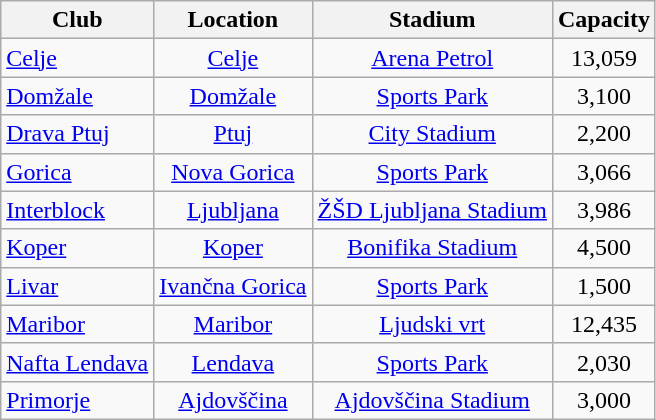<table class="wikitable sortable" style="text-align:center;">
<tr>
<th>Club</th>
<th>Location</th>
<th>Stadium</th>
<th>Capacity</th>
</tr>
<tr>
<td style="text-align:left;"><a href='#'>Celje</a></td>
<td><a href='#'>Celje</a></td>
<td><a href='#'>Arena Petrol</a></td>
<td>13,059</td>
</tr>
<tr>
<td style="text-align:left;"><a href='#'>Domžale</a></td>
<td><a href='#'>Domžale</a></td>
<td><a href='#'>Sports Park</a></td>
<td>3,100</td>
</tr>
<tr>
<td style="text-align:left;"><a href='#'>Drava Ptuj</a></td>
<td><a href='#'>Ptuj</a></td>
<td><a href='#'>City Stadium</a></td>
<td>2,200</td>
</tr>
<tr>
<td style="text-align:left;"><a href='#'>Gorica</a></td>
<td><a href='#'>Nova Gorica</a></td>
<td><a href='#'>Sports Park</a></td>
<td>3,066</td>
</tr>
<tr>
<td style="text-align:left;"><a href='#'>Interblock</a></td>
<td><a href='#'>Ljubljana</a></td>
<td><a href='#'>ŽŠD Ljubljana Stadium</a></td>
<td>3,986</td>
</tr>
<tr>
<td style="text-align:left;"><a href='#'>Koper</a></td>
<td><a href='#'>Koper</a></td>
<td><a href='#'>Bonifika Stadium</a></td>
<td>4,500</td>
</tr>
<tr>
<td style="text-align:left;"><a href='#'>Livar</a></td>
<td><a href='#'>Ivančna Gorica</a></td>
<td><a href='#'>Sports Park</a></td>
<td>1,500</td>
</tr>
<tr>
<td style="text-align:left;"><a href='#'>Maribor</a></td>
<td><a href='#'>Maribor</a></td>
<td><a href='#'>Ljudski vrt</a></td>
<td>12,435</td>
</tr>
<tr>
<td style="text-align:left;"><a href='#'>Nafta Lendava</a></td>
<td><a href='#'>Lendava</a></td>
<td><a href='#'>Sports Park</a></td>
<td>2,030</td>
</tr>
<tr>
<td style="text-align:left;"><a href='#'>Primorje</a></td>
<td><a href='#'>Ajdovščina</a></td>
<td><a href='#'>Ajdovščina Stadium</a></td>
<td>3,000</td>
</tr>
</table>
